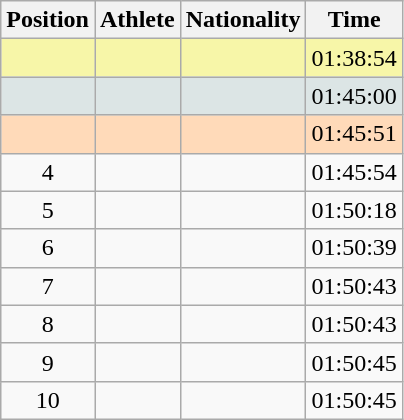<table class="wikitable sortable">
<tr>
<th scope="col">Position</th>
<th scope="col">Athlete</th>
<th scope="col">Nationality</th>
<th scope="col">Time</th>
</tr>
<tr bgcolor="#F7F6A8">
<td align=center></td>
<td></td>
<td></td>
<td>01:38:54</td>
</tr>
<tr bgcolor="#DCE5E5">
<td align=center></td>
<td></td>
<td></td>
<td>01:45:00</td>
</tr>
<tr bgcolor="#FFDAB9">
<td align=center></td>
<td></td>
<td></td>
<td>01:45:51</td>
</tr>
<tr>
<td align=center>4</td>
<td></td>
<td></td>
<td>01:45:54</td>
</tr>
<tr>
<td align=center>5</td>
<td></td>
<td></td>
<td>01:50:18</td>
</tr>
<tr>
<td align=center>6</td>
<td></td>
<td></td>
<td>01:50:39</td>
</tr>
<tr>
<td align=center>7</td>
<td></td>
<td></td>
<td>01:50:43</td>
</tr>
<tr>
<td align=center>8</td>
<td></td>
<td></td>
<td>01:50:43</td>
</tr>
<tr>
<td align=center>9</td>
<td></td>
<td></td>
<td>01:50:45</td>
</tr>
<tr>
<td align=center>10</td>
<td></td>
<td></td>
<td>01:50:45</td>
</tr>
</table>
